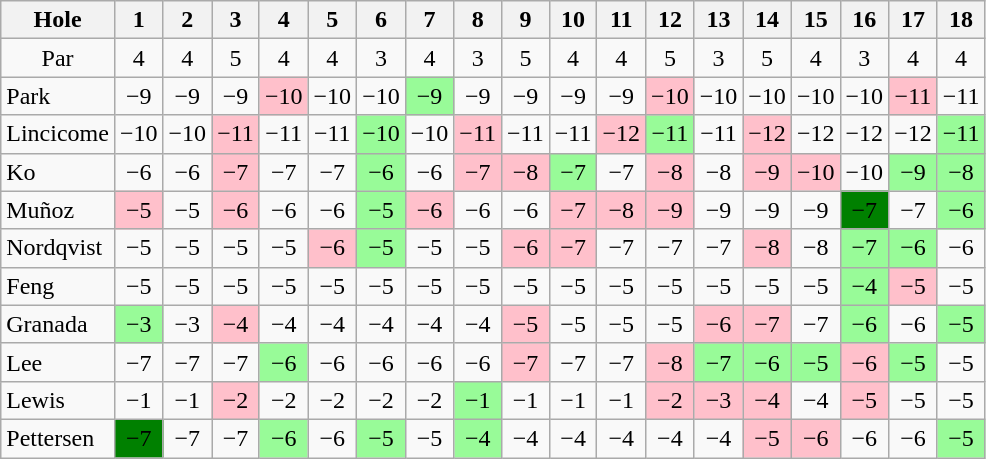<table class="wikitable" style="text-align:center">
<tr>
<th>Hole</th>
<th>1</th>
<th>2</th>
<th>3</th>
<th>4</th>
<th>5</th>
<th>6</th>
<th>7</th>
<th>8</th>
<th>9</th>
<th>10</th>
<th>11</th>
<th>12</th>
<th>13</th>
<th>14</th>
<th>15</th>
<th>16</th>
<th>17</th>
<th>18</th>
</tr>
<tr>
<td>Par</td>
<td>4</td>
<td>4</td>
<td>5</td>
<td>4</td>
<td>4</td>
<td>3</td>
<td>4</td>
<td>3</td>
<td>5</td>
<td>4</td>
<td>4</td>
<td>5</td>
<td>3</td>
<td>5</td>
<td>4</td>
<td>3</td>
<td>4</td>
<td>4</td>
</tr>
<tr>
<td align=left> Park</td>
<td>−9</td>
<td>−9</td>
<td>−9</td>
<td style="background: Pink;">−10</td>
<td>−10</td>
<td>−10</td>
<td style="background: PaleGreen;">−9</td>
<td>−9</td>
<td>−9</td>
<td>−9</td>
<td>−9</td>
<td style="background: Pink;">−10</td>
<td>−10</td>
<td>−10</td>
<td>−10</td>
<td>−10</td>
<td style="background: Pink;">−11</td>
<td>−11</td>
</tr>
<tr>
<td align=left> Lincicome</td>
<td>−10</td>
<td>−10</td>
<td style="background: Pink;">−11</td>
<td>−11</td>
<td>−11</td>
<td style="background: PaleGreen;">−10</td>
<td>−10</td>
<td style="background: Pink;">−11</td>
<td>−11</td>
<td>−11</td>
<td style="background: Pink;">−12</td>
<td style="background: PaleGreen;">−11</td>
<td>−11</td>
<td style="background: Pink;">−12</td>
<td>−12</td>
<td>−12</td>
<td>−12</td>
<td style="background: PaleGreen;">−11</td>
</tr>
<tr>
<td align=left> Ko</td>
<td>−6</td>
<td>−6</td>
<td style="background: Pink;">−7</td>
<td>−7</td>
<td>−7</td>
<td style="background: PaleGreen;">−6</td>
<td>−6</td>
<td style="background: Pink;">−7</td>
<td style="background: Pink;">−8</td>
<td style="background: PaleGreen;">−7</td>
<td>−7</td>
<td style="background: Pink;">−8</td>
<td>−8</td>
<td style="background: Pink;">−9</td>
<td style="background: Pink;">−10</td>
<td>−10</td>
<td style="background: PaleGreen;">−9</td>
<td style="background: PaleGreen;">−8</td>
</tr>
<tr>
<td align=left> Muñoz</td>
<td style="background: Pink;">−5</td>
<td>−5</td>
<td style="background: Pink;">−6</td>
<td>−6</td>
<td>−6</td>
<td style="background: PaleGreen;">−5</td>
<td style="background: Pink;">−6</td>
<td>−6</td>
<td>−6</td>
<td style="background: Pink;">−7</td>
<td style="background: Pink;">−8</td>
<td style="background: Pink;">−9</td>
<td>−9</td>
<td>−9</td>
<td>−9</td>
<td style="background: Green;">−7</td>
<td>−7</td>
<td style="background: PaleGreen;">−6</td>
</tr>
<tr>
<td align=left> Nordqvist</td>
<td>−5</td>
<td>−5</td>
<td>−5</td>
<td>−5</td>
<td style="background: Pink;">−6</td>
<td style="background: PaleGreen;">−5</td>
<td>−5</td>
<td>−5</td>
<td style="background: Pink;">−6</td>
<td style="background: Pink;">−7</td>
<td>−7</td>
<td>−7</td>
<td>−7</td>
<td style="background: Pink;">−8</td>
<td>−8</td>
<td style="background: PaleGreen;">−7</td>
<td style="background: PaleGreen;">−6</td>
<td>−6</td>
</tr>
<tr>
<td align=left> Feng</td>
<td>−5</td>
<td>−5</td>
<td>−5</td>
<td>−5</td>
<td>−5</td>
<td>−5</td>
<td>−5</td>
<td>−5</td>
<td>−5</td>
<td>−5</td>
<td>−5</td>
<td>−5</td>
<td>−5</td>
<td>−5</td>
<td>−5</td>
<td style="background: PaleGreen;">−4</td>
<td style="background: Pink;">−5</td>
<td>−5</td>
</tr>
<tr>
<td align=left> Granada</td>
<td style="background: PaleGreen;">−3</td>
<td>−3</td>
<td style="background: Pink;">−4</td>
<td>−4</td>
<td>−4</td>
<td>−4</td>
<td>−4</td>
<td>−4</td>
<td style="background: Pink;">−5</td>
<td>−5</td>
<td>−5</td>
<td>−5</td>
<td style="background: Pink;">−6</td>
<td style="background: Pink;">−7</td>
<td>−7</td>
<td style="background: PaleGreen;">−6</td>
<td>−6</td>
<td style="background: PaleGreen;">−5</td>
</tr>
<tr>
<td align=left> Lee</td>
<td>−7</td>
<td>−7</td>
<td>−7</td>
<td style="background: PaleGreen;">−6</td>
<td>−6</td>
<td>−6</td>
<td>−6</td>
<td>−6</td>
<td style="background: Pink;">−7</td>
<td>−7</td>
<td>−7</td>
<td style="background: Pink;">−8</td>
<td style="background: PaleGreen;">−7</td>
<td style="background: PaleGreen;">−6</td>
<td style="background: PaleGreen;">−5</td>
<td style="background: Pink;">−6</td>
<td style="background: PaleGreen;">−5</td>
<td>−5</td>
</tr>
<tr>
<td align=left> Lewis</td>
<td>−1</td>
<td>−1</td>
<td style="background: Pink;">−2</td>
<td>−2</td>
<td>−2</td>
<td>−2</td>
<td>−2</td>
<td style="background: PaleGreen;">−1</td>
<td>−1</td>
<td>−1</td>
<td>−1</td>
<td style="background: Pink;">−2</td>
<td style="background: Pink;">−3</td>
<td style="background: Pink;">−4</td>
<td>−4</td>
<td style="background: Pink;">−5</td>
<td>−5</td>
<td>−5</td>
</tr>
<tr>
<td align=left> Pettersen</td>
<td style="background: Green;">−7</td>
<td>−7</td>
<td>−7</td>
<td style="background: PaleGreen;">−6</td>
<td>−6</td>
<td style="background: PaleGreen;">−5</td>
<td>−5</td>
<td style="background: PaleGreen;">−4</td>
<td>−4</td>
<td>−4</td>
<td>−4</td>
<td>−4</td>
<td>−4</td>
<td style="background: Pink;">−5</td>
<td style="background: Pink;">−6</td>
<td>−6</td>
<td>−6</td>
<td style="background: PaleGreen;">−5</td>
</tr>
</table>
